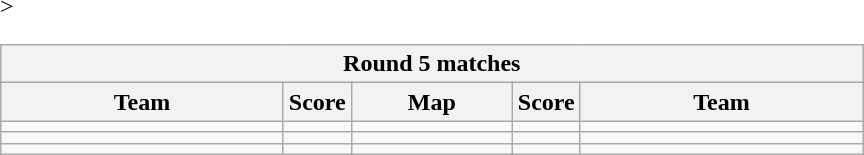<table class="wikitable" style="text-align: center;">
<tr>
<th colspan=5>Round 5 matches</th>
</tr>
<tr <noinclude>>
<th width="181px">Team</th>
<th width="20px">Score</th>
<th width="100px">Map</th>
<th width="20px">Score</th>
<th width="181px">Team</noinclude></th>
</tr>
<tr>
<td></td>
<td></td>
<td></td>
<td></td>
<td></td>
</tr>
<tr>
<td></td>
<td></td>
<td></td>
<td></td>
<td></td>
</tr>
<tr>
<td></td>
<td></td>
<td></td>
<td></td>
<td></td>
</tr>
</table>
